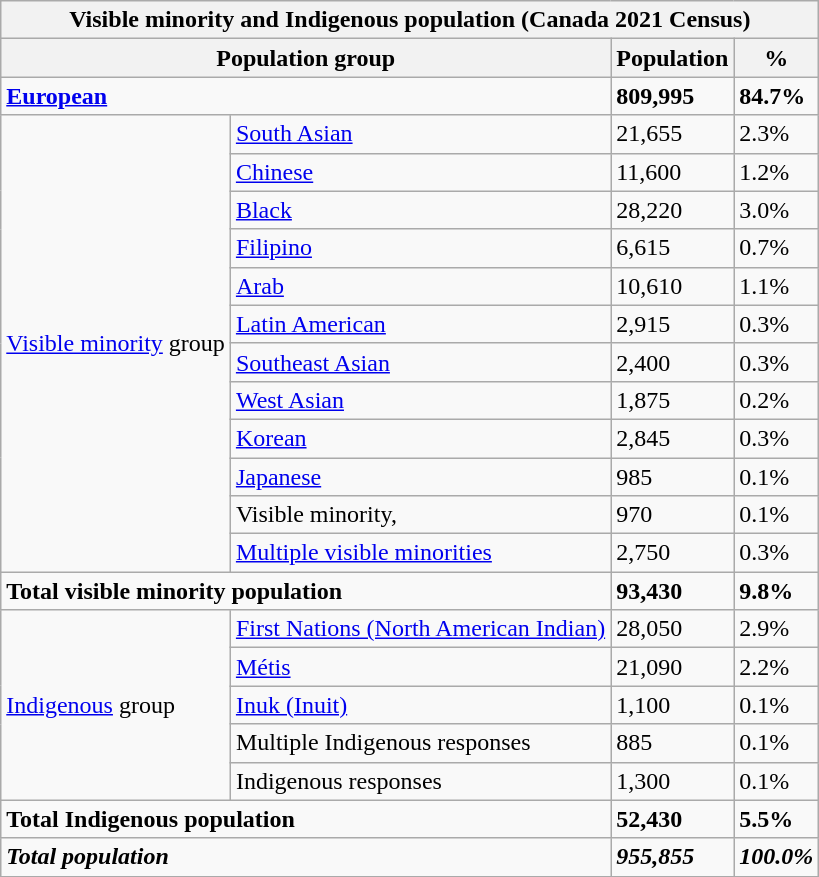<table class="wikitable">
<tr>
<th colspan=4>Visible minority and Indigenous population (Canada 2021 Census)</th>
</tr>
<tr>
<th colspan="2">Population group</th>
<th>Population</th>
<th>%</th>
</tr>
<tr>
<td colspan="2"><strong><a href='#'>European</a></strong></td>
<td><strong>809,995</strong></td>
<td><strong>84.7%</strong></td>
</tr>
<tr>
<td rowspan="12"><a href='#'>Visible minority</a> group<br></td>
<td><a href='#'>South Asian</a></td>
<td>21,655</td>
<td>2.3%</td>
</tr>
<tr>
<td><a href='#'>Chinese</a></td>
<td>11,600</td>
<td>1.2%</td>
</tr>
<tr>
<td><a href='#'>Black</a></td>
<td>28,220</td>
<td>3.0%</td>
</tr>
<tr>
<td><a href='#'>Filipino</a></td>
<td>6,615</td>
<td>0.7%</td>
</tr>
<tr>
<td><a href='#'>Arab</a></td>
<td>10,610</td>
<td>1.1%</td>
</tr>
<tr>
<td><a href='#'>Latin American</a></td>
<td>2,915</td>
<td>0.3%</td>
</tr>
<tr>
<td><a href='#'>Southeast Asian</a></td>
<td>2,400</td>
<td>0.3%</td>
</tr>
<tr>
<td><a href='#'>West Asian</a></td>
<td>1,875</td>
<td>0.2%</td>
</tr>
<tr>
<td><a href='#'>Korean</a></td>
<td>2,845</td>
<td>0.3%</td>
</tr>
<tr>
<td><a href='#'>Japanese</a></td>
<td>985</td>
<td>0.1%</td>
</tr>
<tr>
<td>Visible minority, </td>
<td>970</td>
<td>0.1%</td>
</tr>
<tr>
<td><a href='#'>Multiple visible minorities</a></td>
<td>2,750</td>
<td>0.3%</td>
</tr>
<tr>
<td colspan="2"><strong>Total visible minority population</strong></td>
<td><strong>93,430</strong></td>
<td><strong>9.8%</strong></td>
</tr>
<tr>
<td rowspan="5"><a href='#'>Indigenous</a> group<br></td>
<td><a href='#'>First Nations (North American Indian)</a></td>
<td>28,050</td>
<td>2.9%</td>
</tr>
<tr>
<td><a href='#'>Métis</a></td>
<td>21,090</td>
<td>2.2%</td>
</tr>
<tr>
<td><a href='#'>Inuk (Inuit)</a></td>
<td>1,100</td>
<td>0.1%</td>
</tr>
<tr>
<td>Multiple Indigenous responses</td>
<td>885</td>
<td>0.1%</td>
</tr>
<tr>
<td>Indigenous responses </td>
<td>1,300</td>
<td>0.1%</td>
</tr>
<tr>
<td colspan="2"><strong>Total Indigenous population</strong></td>
<td><strong>52,430</strong></td>
<td><strong>5.5%</strong></td>
</tr>
<tr>
<td colspan="2"><strong><em>Total population</em></strong></td>
<td><strong><em>955,855</em></strong></td>
<td><strong><em>100.0%</em></strong></td>
</tr>
</table>
